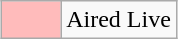<table class="wikitable" style="margin: 0 auto">
<tr>
<td style="background:#FBB; width:2em"></td>
<td>Aired Live</td>
</tr>
</table>
